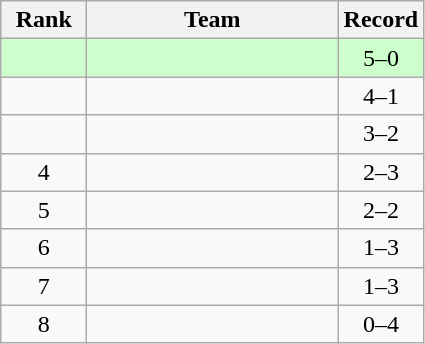<table class="wikitable" style="text-align: center;">
<tr>
<th width=50>Rank</th>
<th width=160>Team</th>
<th width=50>Record</th>
</tr>
<tr bgcolor=#ccffcc>
<td></td>
<td align=left></td>
<td>5–0</td>
</tr>
<tr>
<td></td>
<td align=left></td>
<td>4–1</td>
</tr>
<tr>
<td></td>
<td align=left></td>
<td>3–2</td>
</tr>
<tr>
<td>4</td>
<td align=left></td>
<td>2–3</td>
</tr>
<tr>
<td>5</td>
<td align=left></td>
<td>2–2</td>
</tr>
<tr>
<td>6</td>
<td align=left></td>
<td>1–3</td>
</tr>
<tr>
<td>7</td>
<td align=left></td>
<td>1–3</td>
</tr>
<tr>
<td>8</td>
<td align=left></td>
<td>0–4</td>
</tr>
</table>
